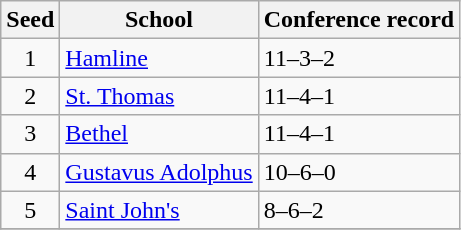<table class="wikitable">
<tr>
<th>Seed</th>
<th>School</th>
<th>Conference record</th>
</tr>
<tr>
<td align=center>1</td>
<td><a href='#'>Hamline</a></td>
<td>11–3–2</td>
</tr>
<tr>
<td align=center>2</td>
<td><a href='#'>St. Thomas</a></td>
<td>11–4–1</td>
</tr>
<tr>
<td align=center>3</td>
<td><a href='#'>Bethel</a></td>
<td>11–4–1</td>
</tr>
<tr>
<td align=center>4</td>
<td><a href='#'>Gustavus Adolphus</a></td>
<td>10–6–0</td>
</tr>
<tr>
<td align=center>5</td>
<td><a href='#'>Saint John's</a></td>
<td>8–6–2</td>
</tr>
<tr>
</tr>
</table>
